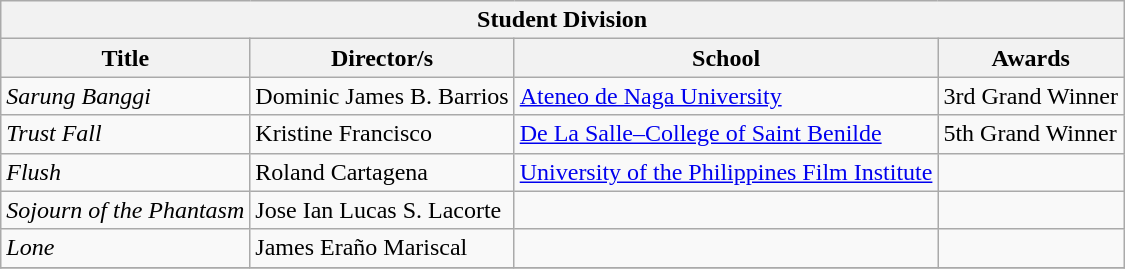<table class="sortable wikitable">
<tr>
<th colspan="4">Student Division</th>
</tr>
<tr>
<th>Title</th>
<th>Director/s</th>
<th>School</th>
<th>Awards</th>
</tr>
<tr>
<td><em>Sarung Banggi</em></td>
<td>Dominic James B. Barrios</td>
<td><a href='#'>Ateneo de Naga University</a></td>
<td>3rd Grand Winner</td>
</tr>
<tr>
<td><em>Trust Fall</em></td>
<td>Kristine Francisco</td>
<td><a href='#'>De La Salle–College of Saint Benilde</a></td>
<td>5th Grand Winner</td>
</tr>
<tr>
<td><em>Flush</em></td>
<td>Roland Cartagena</td>
<td><a href='#'>University of the Philippines Film Institute</a></td>
<td></td>
</tr>
<tr>
<td><em>Sojourn of the Phantasm</em></td>
<td>Jose Ian Lucas S. Lacorte</td>
<td></td>
<td></td>
</tr>
<tr>
<td><em>Lone</em></td>
<td>James Eraño Mariscal</td>
<td></td>
<td></td>
</tr>
<tr>
</tr>
</table>
